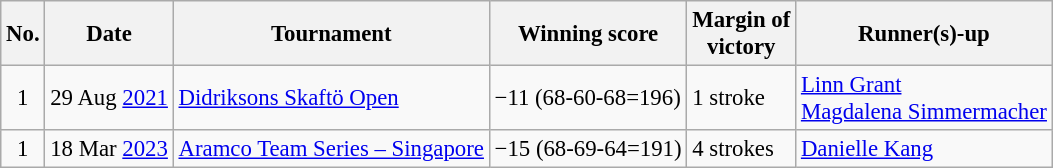<table class="wikitable" style="font-size:95%;">
<tr>
<th>No.</th>
<th>Date</th>
<th>Tournament</th>
<th>Winning score</th>
<th>Margin of<br>victory</th>
<th>Runner(s)-up</th>
</tr>
<tr>
<td align=center>1</td>
<td>29 Aug <a href='#'>2021</a></td>
<td><a href='#'>Didriksons Skaftö Open</a></td>
<td>−11 (68-60-68=196)</td>
<td>1 stroke</td>
<td> <a href='#'>Linn Grant</a><br> <a href='#'>Magdalena Simmermacher</a></td>
</tr>
<tr>
<td align=center>1</td>
<td>18 Mar <a href='#'>2023</a></td>
<td><a href='#'>Aramco Team Series – Singapore</a></td>
<td>−15 (68-69-64=191)</td>
<td>4 strokes</td>
<td> <a href='#'>Danielle Kang</a></td>
</tr>
</table>
